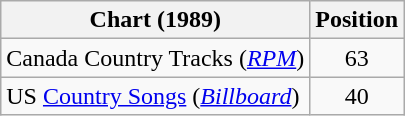<table class="wikitable sortable">
<tr>
<th scope="col">Chart (1989)</th>
<th scope="col">Position</th>
</tr>
<tr>
<td>Canada Country Tracks (<em><a href='#'>RPM</a></em>)</td>
<td align="center">63</td>
</tr>
<tr>
<td>US <a href='#'>Country Songs</a> (<em><a href='#'>Billboard</a></em>)</td>
<td align="center">40</td>
</tr>
</table>
